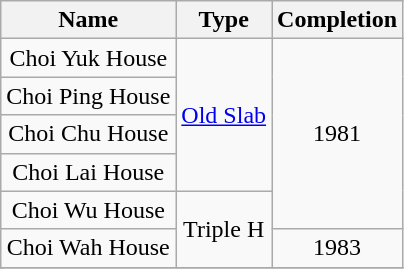<table class="wikitable" style="text-align: center">
<tr>
<th>Name</th>
<th>Type</th>
<th>Completion</th>
</tr>
<tr>
<td>Choi Yuk House</td>
<td rowspan="4"><a href='#'>Old Slab</a></td>
<td rowspan="5">1981</td>
</tr>
<tr>
<td>Choi Ping House</td>
</tr>
<tr>
<td>Choi Chu House</td>
</tr>
<tr>
<td>Choi Lai House</td>
</tr>
<tr>
<td>Choi Wu House</td>
<td rowspan="2">Triple H</td>
</tr>
<tr>
<td>Choi Wah House</td>
<td rowspan="1">1983</td>
</tr>
<tr>
</tr>
</table>
